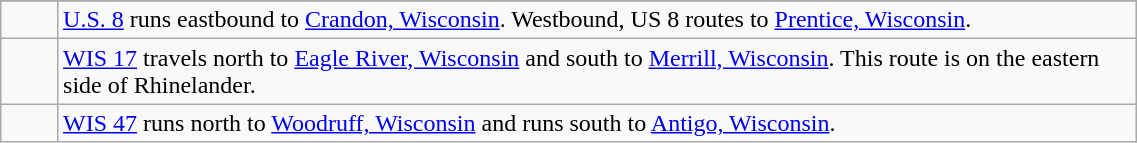<table class="wikitable" style="width:60%">
<tr>
</tr>
<tr>
<td></td>
<td><a href='#'>U.S. 8</a> runs eastbound to <a href='#'>Crandon, Wisconsin</a>. Westbound, US 8 routes to <a href='#'>Prentice, Wisconsin</a>.</td>
</tr>
<tr>
<td></td>
<td><a href='#'>WIS 17</a> travels north to <a href='#'>Eagle River, Wisconsin</a> and south to <a href='#'>Merrill, Wisconsin</a>. This route is on the eastern side of Rhinelander.</td>
</tr>
<tr>
<td width="5%"></td>
<td><a href='#'>WIS 47</a> runs north to <a href='#'>Woodruff, Wisconsin</a> and runs south to <a href='#'>Antigo, Wisconsin</a>.</td>
</tr>
</table>
